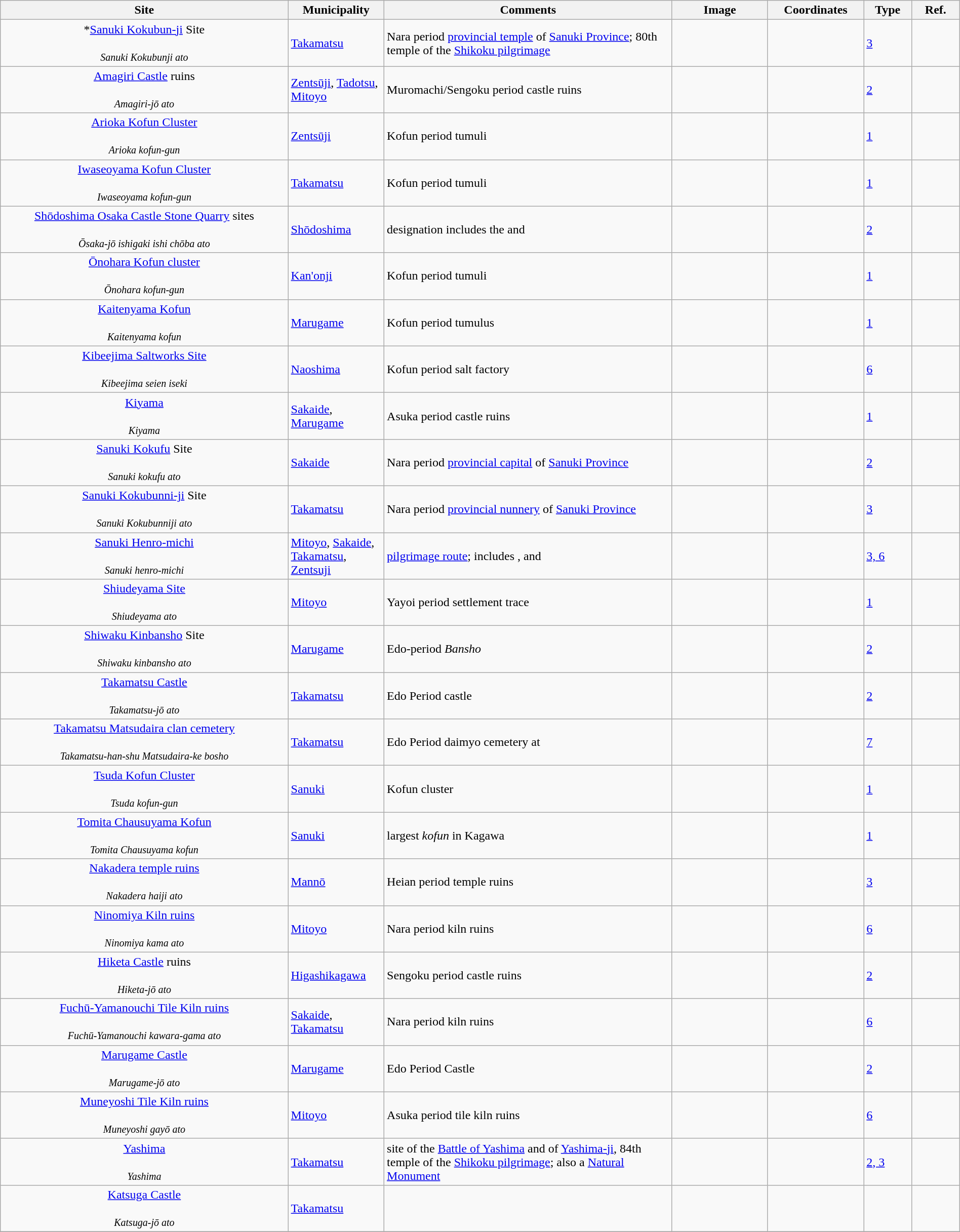<table class="wikitable sortable"  style="width:100%;">
<tr>
<th width="30%" align="left">Site</th>
<th width="10%" align="left">Municipality</th>
<th width="30%" align="left" class="unsortable">Comments</th>
<th width="10%" align="left"  class="unsortable">Image</th>
<th width="10%" align="left" class="unsortable">Coordinates</th>
<th width="5%" align="left">Type</th>
<th width="5%" align="left"  class="unsortable">Ref.</th>
</tr>
<tr>
<td align="center">*<a href='#'>Sanuki Kokubun-ji</a> Site<br><br><small><em>Sanuki Kokubunji ato</em></small></td>
<td><a href='#'>Takamatsu</a></td>
<td>Nara period  <a href='#'>provincial temple</a> of <a href='#'>Sanuki Province</a>; 80th temple of the <a href='#'>Shikoku pilgrimage</a></td>
<td></td>
<td></td>
<td><a href='#'>3</a></td>
<td></td>
</tr>
<tr>
<td align="center"><a href='#'>Amagiri Castle</a> ruins<br><br><small><em>Amagiri-jō ato</em></small></td>
<td><a href='#'>Zentsūji</a>, <a href='#'>Tadotsu</a>, <a href='#'>Mitoyo</a></td>
<td>Muromachi/Sengoku period castle ruins</td>
<td></td>
<td></td>
<td><a href='#'>2</a></td>
<td></td>
</tr>
<tr>
<td align="center"><a href='#'>Arioka Kofun Cluster</a><br><br><small><em>Arioka kofun-gun</em></small></td>
<td><a href='#'>Zentsūji</a></td>
<td>Kofun period tumuli</td>
<td></td>
<td></td>
<td><a href='#'>1</a></td>
<td></td>
</tr>
<tr>
<td align="center"><a href='#'>Iwaseoyama Kofun Cluster</a><br><br><small><em>Iwaseoyama kofun-gun</em></small></td>
<td><a href='#'>Takamatsu</a></td>
<td>Kofun period tumuli</td>
<td></td>
<td></td>
<td><a href='#'>1</a></td>
<td></td>
</tr>
<tr>
<td align="center"><a href='#'>Shōdoshima Osaka Castle Stone Quarry</a> sites<br><br><small><em>Ōsaka-jō ishigaki ishi chōba ato</em></small></td>
<td><a href='#'>Shōdoshima</a></td>
<td>designation includes the  and </td>
<td></td>
<td></td>
<td><a href='#'>2</a></td>
<td></td>
</tr>
<tr>
<td align="center"><a href='#'>Ōnohara Kofun cluster</a><br><br><small><em>Ōnohara kofun-gun</em></small></td>
<td><a href='#'>Kan'onji</a></td>
<td>Kofun period tumuli</td>
<td></td>
<td></td>
<td><a href='#'>1</a></td>
<td></td>
</tr>
<tr>
<td align="center"><a href='#'>Kaitenyama Kofun</a><br><br><small><em>Kaitenyama kofun</em></small></td>
<td><a href='#'>Marugame</a></td>
<td>Kofun period tumulus</td>
<td></td>
<td></td>
<td><a href='#'>1</a></td>
<td></td>
</tr>
<tr>
<td align="center"><a href='#'>Kibeejima Saltworks Site</a><br><br><small><em>Kibeejima seien iseki</em></small></td>
<td><a href='#'>Naoshima</a></td>
<td>Kofun period salt factory</td>
<td></td>
<td></td>
<td><a href='#'>6</a></td>
<td></td>
</tr>
<tr>
<td align="center"><a href='#'>Kiyama</a><br><br><small><em>Kiyama</em></small></td>
<td><a href='#'>Sakaide</a>, <a href='#'>Marugame</a></td>
<td>Asuka period castle ruins</td>
<td></td>
<td></td>
<td><a href='#'>1</a></td>
<td></td>
</tr>
<tr>
<td align="center"><a href='#'>Sanuki Kokufu</a> Site<br><br><small><em>Sanuki kokufu ato</em></small></td>
<td><a href='#'>Sakaide</a></td>
<td>Nara period <a href='#'>provincial capital</a> of <a href='#'>Sanuki Province</a></td>
<td></td>
<td></td>
<td><a href='#'>2</a></td>
<td></td>
</tr>
<tr>
<td align="center"><a href='#'>Sanuki Kokubunni-ji</a> Site<br><br><small><em>Sanuki Kokubunniji ato</em></small></td>
<td><a href='#'>Takamatsu</a></td>
<td>Nara period <a href='#'>provincial nunnery</a> of <a href='#'>Sanuki Province</a></td>
<td></td>
<td></td>
<td><a href='#'>3</a></td>
<td></td>
</tr>
<tr>
<td align="center"><a href='#'>Sanuki Henro-michi</a><br><br><small><em>Sanuki henro-michi</em></small></td>
<td><a href='#'>Mitoyo</a>, <a href='#'>Sakaide</a>, <a href='#'>Takamatsu</a>, <a href='#'>Zentsuji</a></td>
<td><a href='#'>pilgrimage route</a>; includes ,  and </td>
<td></td>
<td></td>
<td><a href='#'>3, 6</a></td>
<td></td>
</tr>
<tr>
<td align="center"><a href='#'>Shiudeyama Site</a><br><br><small><em>Shiudeyama ato</em></small></td>
<td><a href='#'>Mitoyo</a></td>
<td>Yayoi period settlement trace</td>
<td></td>
<td></td>
<td><a href='#'>1</a></td>
<td></td>
</tr>
<tr>
<td align="center"><a href='#'>Shiwaku Kinbansho</a> Site<br><br><small><em>Shiwaku kinbansho ato</em></small></td>
<td><a href='#'>Marugame</a></td>
<td>Edo-period <em>Bansho</em></td>
<td></td>
<td></td>
<td><a href='#'>2</a></td>
<td></td>
</tr>
<tr>
<td align="center"><a href='#'>Takamatsu Castle</a><br><br><small><em>Takamatsu-jō ato</em></small></td>
<td><a href='#'>Takamatsu</a></td>
<td>Edo Period castle</td>
<td></td>
<td></td>
<td><a href='#'>2</a></td>
<td></td>
</tr>
<tr>
<td align="center"><a href='#'>Takamatsu Matsudaira clan cemetery</a><br><br><small><em>Takamatsu-han-shu Matsudaira-ke bosho</em></small></td>
<td><a href='#'>Takamatsu</a></td>
<td>Edo Period daimyo cemetery at </td>
<td></td>
<td></td>
<td><a href='#'>7</a></td>
<td></td>
</tr>
<tr>
<td align="center"><a href='#'>Tsuda Kofun Cluster</a><br><br><small><em>Tsuda kofun-gun</em></small></td>
<td><a href='#'>Sanuki</a></td>
<td>Kofun cluster</td>
<td></td>
<td></td>
<td><a href='#'>1</a></td>
<td></td>
</tr>
<tr>
<td align="center"><a href='#'>Tomita Chausuyama Kofun</a><br><br><small><em>Tomita Chausuyama kofun</em></small></td>
<td><a href='#'>Sanuki</a></td>
<td>largest <em>kofun</em> in Kagawa</td>
<td></td>
<td></td>
<td><a href='#'>1</a></td>
<td></td>
</tr>
<tr>
<td align="center"><a href='#'>Nakadera temple ruins</a><br><br><small><em>Nakadera haiji ato</em></small></td>
<td><a href='#'>Mannō</a></td>
<td>Heian period temple ruins</td>
<td></td>
<td></td>
<td><a href='#'>3</a></td>
<td></td>
</tr>
<tr>
<td align="center"><a href='#'>Ninomiya Kiln ruins</a><br><br><small><em>Ninomiya kama ato</em></small></td>
<td><a href='#'>Mitoyo</a></td>
<td>Nara period kiln ruins</td>
<td></td>
<td></td>
<td><a href='#'>6</a></td>
<td></td>
</tr>
<tr>
<td align="center"><a href='#'>Hiketa Castle</a> ruins<br><br><small><em>Hiketa-jō ato</em></small></td>
<td><a href='#'>Higashikagawa</a></td>
<td>Sengoku period castle ruins</td>
<td></td>
<td></td>
<td><a href='#'>2</a></td>
<td></td>
</tr>
<tr>
<td align="center"><a href='#'>Fuchū-Yamanouchi Tile Kiln ruins</a><br><br><small><em>Fuchū-Yamanouchi kawara-gama ato</em></small></td>
<td><a href='#'>Sakaide</a>, <a href='#'>Takamatsu</a></td>
<td>Nara period kiln ruins</td>
<td></td>
<td></td>
<td><a href='#'>6</a></td>
<td></td>
</tr>
<tr>
<td align="center"><a href='#'>Marugame Castle</a><br><br><small><em>Marugame-jō ato</em></small></td>
<td><a href='#'>Marugame</a></td>
<td>Edo Period Castle</td>
<td></td>
<td></td>
<td><a href='#'>2</a></td>
<td></td>
</tr>
<tr>
<td align="center"><a href='#'>Muneyoshi Tile Kiln ruins</a><br><br><small><em>Muneyoshi gayō ato</em></small></td>
<td><a href='#'>Mitoyo</a></td>
<td>Asuka period tile kiln ruins</td>
<td></td>
<td></td>
<td><a href='#'>6</a></td>
<td></td>
</tr>
<tr>
<td align="center"><a href='#'>Yashima</a><br><br><small><em>Yashima</em></small></td>
<td><a href='#'>Takamatsu</a></td>
<td>site of the <a href='#'>Battle of Yashima</a> and of <a href='#'>Yashima-ji</a>, 84th temple of the <a href='#'>Shikoku pilgrimage</a>; also a <a href='#'>Natural Monument</a></td>
<td></td>
<td></td>
<td><a href='#'>2, 3</a></td>
<td></td>
</tr>
<tr>
<td align="center"><a href='#'>Katsuga Castle</a><br><br><small><em>Katsuga-jō ato</em></small></td>
<td><a href='#'>Takamatsu</a></td>
<td></td>
<td></td>
<td></td>
<td></td>
<td></td>
</tr>
<tr>
</tr>
</table>
